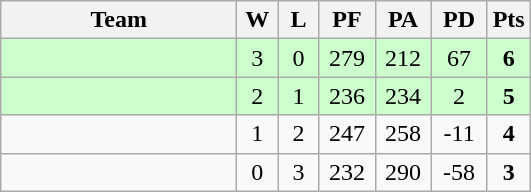<table class="wikitable" style="text-align:center;">
<tr>
<th width=150>Team</th>
<th width=20>W</th>
<th width=20>L</th>
<th width=30>PF</th>
<th width=30>PA</th>
<th width=30>PD</th>
<th width=20>Pts</th>
</tr>
<tr bgcolor="#ccffcc">
<td align="left"></td>
<td>3</td>
<td>0</td>
<td>279</td>
<td>212</td>
<td>67</td>
<td><strong>6</strong></td>
</tr>
<tr bgcolor="#ccffcc">
<td align="left"></td>
<td>2</td>
<td>1</td>
<td>236</td>
<td>234</td>
<td>2</td>
<td><strong>5</strong></td>
</tr>
<tr>
<td align="left"></td>
<td>1</td>
<td>2</td>
<td>247</td>
<td>258</td>
<td>-11</td>
<td><strong>4</strong></td>
</tr>
<tr>
<td align="left"></td>
<td>0</td>
<td>3</td>
<td>232</td>
<td>290</td>
<td>-58</td>
<td><strong>3</strong></td>
</tr>
</table>
